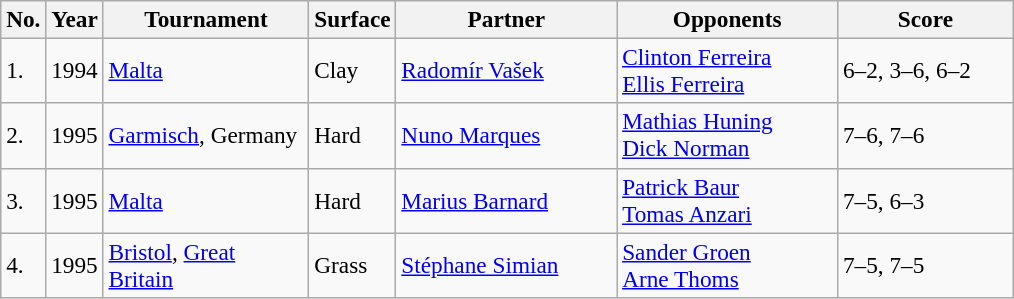<table class="sortable wikitable" style=font-size:97%>
<tr>
<th>No.</th>
<th>Year</th>
<th style="width:130px">Tournament</th>
<th style="width:50px">Surface</th>
<th style="width:140px">Partner</th>
<th style="width:140px">Opponents</th>
<th style="width:110px" class="unsortable">Score</th>
</tr>
<tr>
<td>1.</td>
<td>1994</td>
<td><a href='#'>Malta</a></td>
<td>Clay</td>
<td> <a href='#'>Radomír Vašek</a></td>
<td> <a href='#'>Clinton Ferreira</a><br> <a href='#'>Ellis Ferreira</a></td>
<td>6–2, 3–6, 6–2</td>
</tr>
<tr>
<td>2.</td>
<td>1995</td>
<td><a href='#'>Garmisch</a>, Germany</td>
<td>Hard</td>
<td> <a href='#'>Nuno Marques</a></td>
<td> <a href='#'>Mathias Huning</a><br> <a href='#'>Dick Norman</a></td>
<td>7–6, 7–6</td>
</tr>
<tr>
<td>3.</td>
<td>1995</td>
<td><a href='#'>Malta</a></td>
<td>Hard</td>
<td> <a href='#'>Marius Barnard</a></td>
<td> <a href='#'>Patrick Baur</a><br> <a href='#'>Tomas Anzari</a></td>
<td>7–5, 6–3</td>
</tr>
<tr>
<td>4.</td>
<td>1995</td>
<td><a href='#'>Bristol</a>, <a href='#'>Great Britain</a></td>
<td>Grass</td>
<td> <a href='#'>Stéphane Simian</a></td>
<td> <a href='#'>Sander Groen</a><br> <a href='#'>Arne Thoms</a></td>
<td>7–5, 7–5</td>
</tr>
</table>
